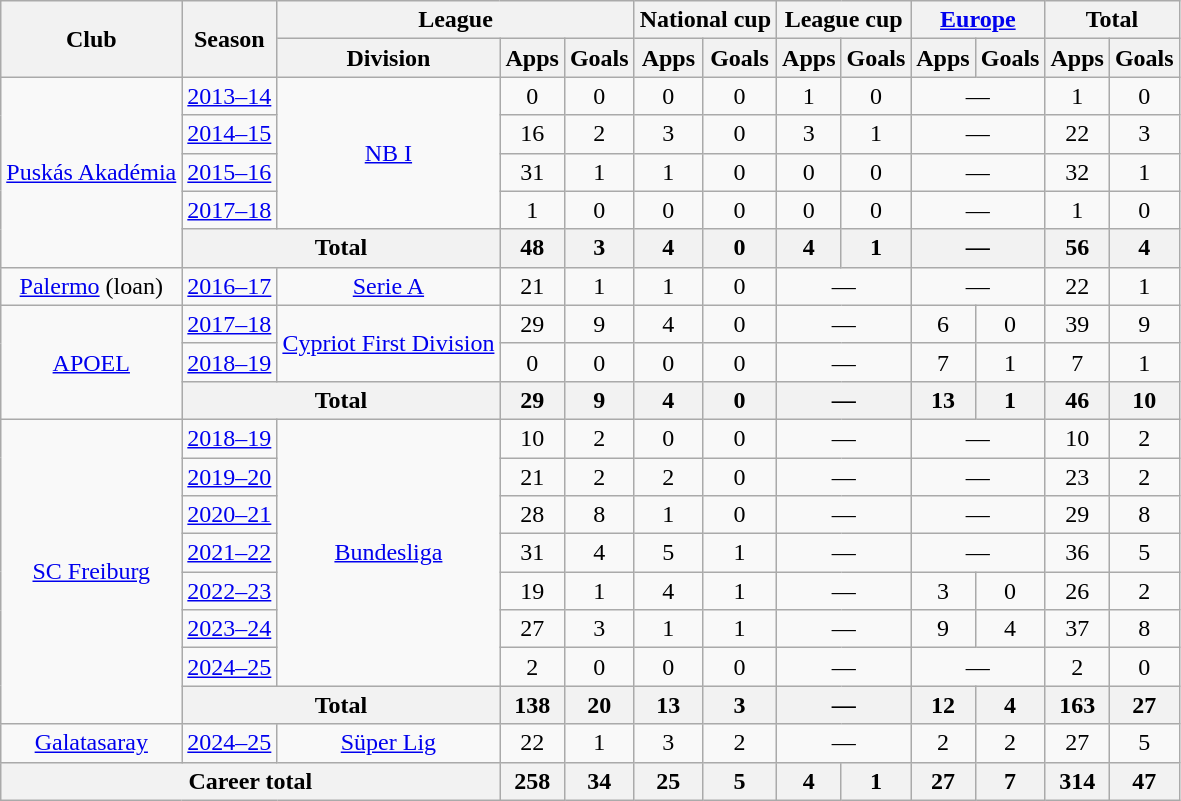<table class="wikitable" style="text-align:center">
<tr>
<th rowspan="2">Club</th>
<th rowspan="2">Season</th>
<th colspan="3">League</th>
<th colspan="2">National cup</th>
<th colspan="2">League cup</th>
<th colspan="2"><a href='#'>Europe</a></th>
<th colspan="2">Total</th>
</tr>
<tr>
<th>Division</th>
<th>Apps</th>
<th>Goals</th>
<th>Apps</th>
<th>Goals</th>
<th>Apps</th>
<th>Goals</th>
<th>Apps</th>
<th>Goals</th>
<th>Apps</th>
<th>Goals</th>
</tr>
<tr>
<td rowspan="5"><a href='#'>Puskás Akadémia</a></td>
<td><a href='#'>2013–14</a></td>
<td rowspan="4"><a href='#'>NB I</a></td>
<td>0</td>
<td>0</td>
<td>0</td>
<td>0</td>
<td>1</td>
<td>0</td>
<td colspan="2">—</td>
<td>1</td>
<td>0</td>
</tr>
<tr>
<td><a href='#'>2014–15</a></td>
<td>16</td>
<td>2</td>
<td>3</td>
<td>0</td>
<td>3</td>
<td>1</td>
<td colspan="2">—</td>
<td>22</td>
<td>3</td>
</tr>
<tr>
<td><a href='#'>2015–16</a></td>
<td>31</td>
<td>1</td>
<td>1</td>
<td>0</td>
<td>0</td>
<td>0</td>
<td colspan="2">—</td>
<td>32</td>
<td>1</td>
</tr>
<tr>
<td><a href='#'>2017–18</a></td>
<td>1</td>
<td>0</td>
<td>0</td>
<td>0</td>
<td>0</td>
<td>0</td>
<td colspan="2">—</td>
<td>1</td>
<td>0</td>
</tr>
<tr>
<th colspan="2">Total</th>
<th>48</th>
<th>3</th>
<th>4</th>
<th>0</th>
<th>4</th>
<th>1</th>
<th colspan="2">—</th>
<th>56</th>
<th>4</th>
</tr>
<tr>
<td><a href='#'>Palermo</a> (loan)</td>
<td><a href='#'>2016–17</a></td>
<td><a href='#'>Serie A</a></td>
<td>21</td>
<td>1</td>
<td>1</td>
<td>0</td>
<td colspan="2">—</td>
<td colspan="2">—</td>
<td>22</td>
<td>1</td>
</tr>
<tr>
<td rowspan="3"><a href='#'>APOEL</a></td>
<td><a href='#'>2017–18</a></td>
<td rowspan="2"><a href='#'>Cypriot First Division</a></td>
<td>29</td>
<td>9</td>
<td>4</td>
<td>0</td>
<td colspan="2">—</td>
<td>6</td>
<td>0</td>
<td>39</td>
<td>9</td>
</tr>
<tr>
<td><a href='#'>2018–19</a></td>
<td>0</td>
<td>0</td>
<td>0</td>
<td>0</td>
<td colspan="2">—</td>
<td>7</td>
<td>1</td>
<td>7</td>
<td>1</td>
</tr>
<tr>
<th colspan="2">Total</th>
<th>29</th>
<th>9</th>
<th>4</th>
<th>0</th>
<th colspan="2">—</th>
<th>13</th>
<th>1</th>
<th>46</th>
<th>10</th>
</tr>
<tr>
<td rowspan="8"><a href='#'>SC Freiburg</a></td>
<td><a href='#'>2018–19</a></td>
<td rowspan="7"><a href='#'>Bundesliga</a></td>
<td>10</td>
<td>2</td>
<td>0</td>
<td>0</td>
<td colspan="2">—</td>
<td colspan="2">—</td>
<td>10</td>
<td>2</td>
</tr>
<tr>
<td><a href='#'>2019–20</a></td>
<td>21</td>
<td>2</td>
<td>2</td>
<td>0</td>
<td colspan="2">—</td>
<td colspan="2">—</td>
<td>23</td>
<td>2</td>
</tr>
<tr>
<td><a href='#'>2020–21</a></td>
<td>28</td>
<td>8</td>
<td>1</td>
<td>0</td>
<td colspan="2">—</td>
<td colspan="2">—</td>
<td>29</td>
<td>8</td>
</tr>
<tr>
<td><a href='#'>2021–22</a></td>
<td>31</td>
<td>4</td>
<td>5</td>
<td>1</td>
<td colspan="2">—</td>
<td colspan="2">—</td>
<td>36</td>
<td>5</td>
</tr>
<tr>
<td><a href='#'>2022–23</a></td>
<td>19</td>
<td>1</td>
<td>4</td>
<td>1</td>
<td colspan="2">—</td>
<td>3</td>
<td>0</td>
<td>26</td>
<td>2</td>
</tr>
<tr>
<td><a href='#'>2023–24</a></td>
<td>27</td>
<td>3</td>
<td>1</td>
<td>1</td>
<td colspan="2">—</td>
<td>9</td>
<td>4</td>
<td>37</td>
<td>8</td>
</tr>
<tr>
<td><a href='#'>2024–25</a></td>
<td>2</td>
<td>0</td>
<td>0</td>
<td>0</td>
<td colspan="2">—</td>
<td colspan="2">—</td>
<td>2</td>
<td>0</td>
</tr>
<tr>
<th colspan="2">Total</th>
<th>138</th>
<th>20</th>
<th>13</th>
<th>3</th>
<th colspan="2">—</th>
<th>12</th>
<th>4</th>
<th>163</th>
<th>27</th>
</tr>
<tr>
<td><a href='#'>Galatasaray</a></td>
<td><a href='#'>2024–25</a></td>
<td><a href='#'>Süper Lig</a></td>
<td>22</td>
<td>1</td>
<td>3</td>
<td>2</td>
<td colspan="2">—</td>
<td>2</td>
<td>2</td>
<td>27</td>
<td>5</td>
</tr>
<tr>
<th colspan="3">Career total</th>
<th>258</th>
<th>34</th>
<th>25</th>
<th>5</th>
<th>4</th>
<th>1</th>
<th>27</th>
<th>7</th>
<th>314</th>
<th>47</th>
</tr>
</table>
